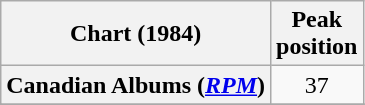<table class="wikitable sortable plainrowheaders" style="text-align:center">
<tr>
<th scope="col">Chart (1984)</th>
<th scope="col">Peak<br> position</th>
</tr>
<tr>
<th scope="row">Canadian Albums (<em><a href='#'>RPM</a></em>)</th>
<td>37</td>
</tr>
<tr>
</tr>
<tr>
</tr>
</table>
